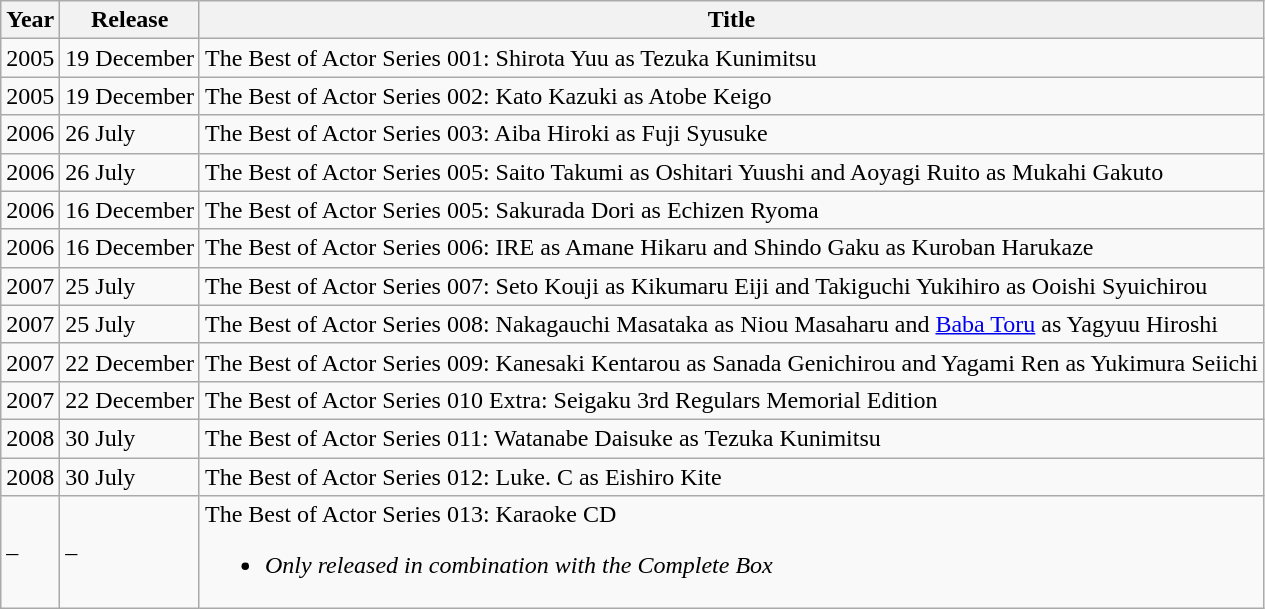<table class="wikitable">
<tr>
<th>Year</th>
<th>Release</th>
<th>Title</th>
</tr>
<tr>
<td>2005</td>
<td>19 December</td>
<td>The Best of Actor Series 001: Shirota Yuu as Tezuka Kunimitsu</td>
</tr>
<tr>
<td>2005</td>
<td>19 December</td>
<td>The Best of Actor Series 002: Kato Kazuki as Atobe Keigo</td>
</tr>
<tr>
<td>2006</td>
<td>26 July</td>
<td>The Best of Actor Series 003: Aiba Hiroki as Fuji Syusuke</td>
</tr>
<tr>
<td>2006</td>
<td>26 July</td>
<td>The Best of Actor Series 005: Saito Takumi as Oshitari Yuushi and Aoyagi Ruito as Mukahi Gakuto</td>
</tr>
<tr>
<td>2006</td>
<td>16 December</td>
<td>The Best of Actor Series 005: Sakurada Dori as Echizen Ryoma</td>
</tr>
<tr>
<td>2006</td>
<td>16 December</td>
<td>The Best of Actor Series 006: IRE as Amane Hikaru and Shindo Gaku as Kuroban Harukaze</td>
</tr>
<tr>
<td>2007</td>
<td>25 July</td>
<td>The Best of Actor Series 007: Seto Kouji as Kikumaru Eiji and Takiguchi Yukihiro as Ooishi Syuichirou</td>
</tr>
<tr>
<td>2007</td>
<td>25 July</td>
<td>The Best of Actor Series 008: Nakagauchi Masataka as Niou Masaharu and <a href='#'>Baba Toru</a> as Yagyuu Hiroshi</td>
</tr>
<tr>
<td>2007</td>
<td>22 December</td>
<td>The Best of Actor Series 009: Kanesaki Kentarou as Sanada Genichirou and Yagami Ren as Yukimura Seiichi</td>
</tr>
<tr>
<td>2007</td>
<td>22 December</td>
<td>The Best of Actor Series 010 Extra: Seigaku 3rd Regulars Memorial Edition</td>
</tr>
<tr>
<td>2008</td>
<td>30 July</td>
<td>The Best of Actor Series 011: Watanabe Daisuke as Tezuka Kunimitsu</td>
</tr>
<tr>
<td>2008</td>
<td>30 July</td>
<td>The Best of Actor Series 012: Luke. C as Eishiro Kite</td>
</tr>
<tr>
<td>–</td>
<td>–</td>
<td>The Best of Actor Series 013: Karaoke CD<br><ul><li><em>Only released in combination with the Complete Box</em></li></ul></td>
</tr>
</table>
